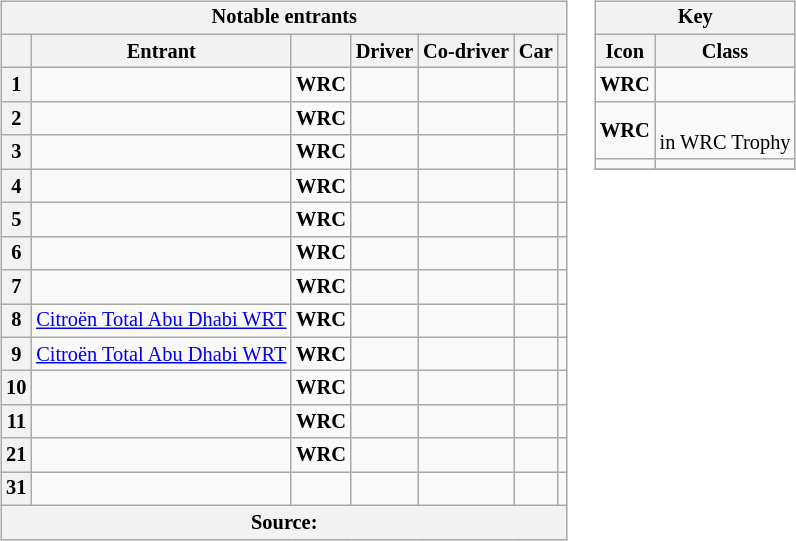<table>
<tr>
<td><br><table class="wikitable plainrowheaders sortable" style="font-size: 85%">
<tr>
<th scope=row colspan="7" style="text-align: center;"><strong>Notable entrants</strong></th>
</tr>
<tr>
<th scope=col></th>
<th scope=col>Entrant</th>
<th scope=col></th>
<th scope=col>Driver</th>
<th scope=col>Co-driver</th>
<th scope=col>Car</th>
<th scope=col></th>
</tr>
<tr>
<th scope=row style="text-align: center;">1</th>
<td></td>
<td align="center"><strong><span>WRC</span></strong></td>
<td></td>
<td></td>
<td></td>
<td align="center"></td>
</tr>
<tr>
<th scope=row style="text-align: center;">2</th>
<td></td>
<td align="center"><strong><span>WRC</span></strong></td>
<td></td>
<td></td>
<td></td>
<td align="center"></td>
</tr>
<tr>
<th scope=row style="text-align: center;">3</th>
<td></td>
<td align="center"><strong><span>WRC</span></strong></td>
<td></td>
<td></td>
<td></td>
<td align="center"></td>
</tr>
<tr>
<th scope=row style="text-align: center;">4</th>
<td></td>
<td align="center"><strong><span>WRC</span></strong></td>
<td></td>
<td></td>
<td></td>
<td align="center"></td>
</tr>
<tr>
<th scope=row style="text-align: center;">5</th>
<td></td>
<td align="center"><strong><span>WRC</span></strong></td>
<td></td>
<td></td>
<td></td>
<td align="center"></td>
</tr>
<tr>
<th scope=row style="text-align: center;">6</th>
<td></td>
<td align="center"><strong><span>WRC</span></strong></td>
<td></td>
<td></td>
<td></td>
<td align="center"></td>
</tr>
<tr>
<th scope=row style="text-align: center;">7</th>
<td></td>
<td align="center"><strong><span>WRC</span></strong></td>
<td></td>
<td></td>
<td></td>
<td align="center"></td>
</tr>
<tr>
<th scope=row style="text-align: center;">8</th>
<td> <a href='#'>Citroën Total Abu Dhabi WRT</a></td>
<td align="center"><strong><span>WRC</span></strong></td>
<td></td>
<td></td>
<td></td>
<td align="center"></td>
</tr>
<tr>
<th scope=row style="text-align: center;">9</th>
<td> <a href='#'>Citroën Total Abu Dhabi WRT</a></td>
<td align="center"><strong><span>WRC</span></strong></td>
<td></td>
<td></td>
<td></td>
<td align="center"></td>
</tr>
<tr>
<th scope=row style="text-align: center;">10</th>
<td></td>
<td align="center"><strong><span>WRC</span></strong></td>
<td></td>
<td></td>
<td></td>
<td align="center"></td>
</tr>
<tr>
<th scope=row style="text-align: center;">11</th>
<td></td>
<td align="center"><strong><span>WRC</span></strong></td>
<td></td>
<td></td>
<td></td>
<td align="center"></td>
</tr>
<tr>
<th scope=row style="text-align: center;">21</th>
<td></td>
<td align="center"><strong><span>WRC</span></strong></td>
<td></td>
<td></td>
<td></td>
<td align="center"></td>
</tr>
<tr>
<th scope=row style="text-align: center;">31</th>
<td></td>
<td align="center"><strong><span></span></strong></td>
<td></td>
<td></td>
<td></td>
<td align="center"></td>
</tr>
<tr>
<th colspan="7">Source:</th>
</tr>
</table>
</td>
<td valign="top"><br><table align="right" class="wikitable" style="font-size: 85%;">
<tr>
<th colspan="2">Key</th>
</tr>
<tr>
<th>Icon</th>
<th>Class</th>
</tr>
<tr>
<td align="center"><strong><span>WRC</span></strong></td>
<td><br></td>
</tr>
<tr>
<td align="center"><strong><span>WRC</span></strong></td>
<td><br> in WRC Trophy</td>
</tr>
<tr>
<td align="center"><strong><span></span></strong></td>
<td></td>
</tr>
<tr>
</tr>
</table>
</td>
</tr>
</table>
